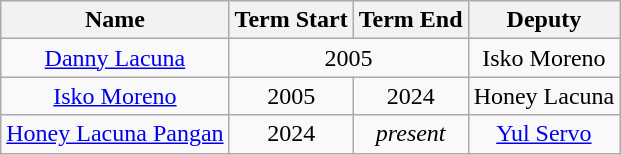<table class="wikitable sortable" style="fontsize=85%; width=90%; text-align:center;">
<tr>
<th>Name</th>
<th>Term Start</th>
<th>Term End</th>
<th>Deputy</th>
</tr>
<tr>
<td><a href='#'>Danny Lacuna</a></td>
<td colspan="2">2005</td>
<td>Isko Moreno</td>
</tr>
<tr>
<td><a href='#'>Isko Moreno</a></td>
<td>2005</td>
<td>2024</td>
<td>Honey Lacuna</td>
</tr>
<tr>
<td><a href='#'>Honey Lacuna Pangan</a></td>
<td>2024</td>
<td><em>present</em></td>
<td><a href='#'>Yul Servo</a></td>
</tr>
</table>
